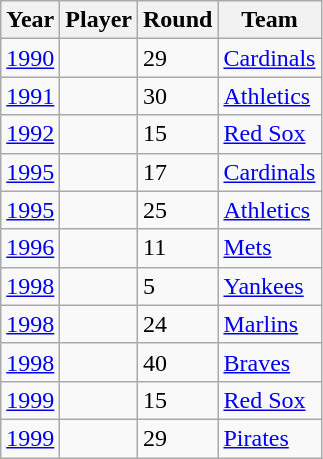<table class=wikitable>
<tr>
<th>Year</th>
<th>Player</th>
<th>Round</th>
<th>Team</th>
</tr>
<tr>
<td><a href='#'>1990</a></td>
<td></td>
<td>29</td>
<td><a href='#'>Cardinals</a></td>
</tr>
<tr>
<td><a href='#'>1991</a></td>
<td></td>
<td>30</td>
<td><a href='#'>Athletics</a></td>
</tr>
<tr>
<td><a href='#'>1992</a></td>
<td></td>
<td>15</td>
<td><a href='#'>Red Sox</a></td>
</tr>
<tr>
<td><a href='#'>1995</a></td>
<td></td>
<td>17</td>
<td><a href='#'>Cardinals</a></td>
</tr>
<tr>
<td><a href='#'>1995</a></td>
<td></td>
<td>25</td>
<td><a href='#'>Athletics</a></td>
</tr>
<tr>
<td><a href='#'>1996</a></td>
<td></td>
<td>11</td>
<td><a href='#'>Mets</a></td>
</tr>
<tr>
<td><a href='#'>1998</a></td>
<td></td>
<td>5</td>
<td><a href='#'>Yankees</a></td>
</tr>
<tr>
<td><a href='#'>1998</a></td>
<td></td>
<td>24</td>
<td><a href='#'>Marlins</a></td>
</tr>
<tr>
<td><a href='#'>1998</a></td>
<td></td>
<td>40</td>
<td><a href='#'>Braves</a></td>
</tr>
<tr>
<td><a href='#'>1999</a></td>
<td></td>
<td>15</td>
<td><a href='#'>Red Sox</a></td>
</tr>
<tr>
<td><a href='#'>1999</a></td>
<td></td>
<td>29</td>
<td><a href='#'>Pirates</a></td>
</tr>
</table>
